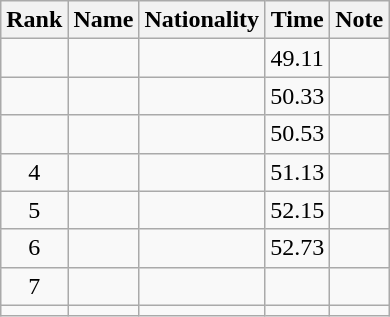<table class="wikitable sortable" style="text-align:center">
<tr>
<th>Rank</th>
<th>Name</th>
<th>Nationality</th>
<th>Time</th>
<th>Note</th>
</tr>
<tr>
<td></td>
<td align=left></td>
<td align=left></td>
<td>49.11</td>
<td></td>
</tr>
<tr>
<td></td>
<td align=left></td>
<td align=left></td>
<td>50.33</td>
<td></td>
</tr>
<tr>
<td></td>
<td align=left></td>
<td align=left></td>
<td>50.53</td>
<td></td>
</tr>
<tr>
<td>4</td>
<td align=left></td>
<td align=left></td>
<td>51.13</td>
<td></td>
</tr>
<tr>
<td>5</td>
<td align=left></td>
<td align=left></td>
<td>52.15</td>
<td></td>
</tr>
<tr>
<td>6</td>
<td align=left></td>
<td align=left></td>
<td>52.73</td>
<td></td>
</tr>
<tr>
<td>7</td>
<td align=left></td>
<td align=left></td>
<td></td>
<td></td>
</tr>
<tr>
<td></td>
<td align=left></td>
<td align=left></td>
<td></td>
<td></td>
</tr>
</table>
